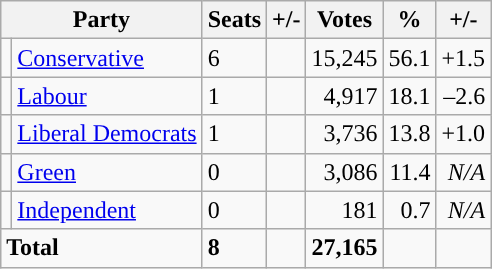<table class="wikitable sortable">
<tr>
<th colspan="2">Party</th>
<th>Seats</th>
<th>+/-</th>
<th>Votes</th>
<th>%</th>
<th>+/-</th>
</tr>
<tr>
<td style="background-color: "></td>
<td><a href='#'>Conservative</a></td>
<td>6</td>
<td></td>
<td style="text-align:right;">15,245</td>
<td style="text-align:right;">56.1</td>
<td style="text-align:right;">+1.5</td>
</tr>
<tr>
<td style="background-color: "></td>
<td><a href='#'>Labour</a></td>
<td>1</td>
<td></td>
<td style="text-align:right;">4,917</td>
<td style="text-align:right;">18.1</td>
<td style="text-align:right;">–2.6</td>
</tr>
<tr>
<td style="background-color: "></td>
<td><a href='#'>Liberal Democrats</a></td>
<td>1</td>
<td></td>
<td style="text-align:right;">3,736</td>
<td style="text-align:right;">13.8</td>
<td style="text-align:right;">+1.0</td>
</tr>
<tr>
<td style="background-color: "></td>
<td><a href='#'>Green</a></td>
<td>0</td>
<td></td>
<td style="text-align:right;">3,086</td>
<td style="text-align:right;">11.4</td>
<td style="text-align:right;"><em>N/A</em></td>
</tr>
<tr>
<td style="background-color: "></td>
<td><a href='#'>Independent</a></td>
<td>0</td>
<td></td>
<td style="text-align:right;">181</td>
<td style="text-align:right;">0.7</td>
<td style="text-align:right;"><em>N/A</em></td>
</tr>
<tr>
<td colspan="2"><strong>Total</strong></td>
<td><strong>8</strong></td>
<td></td>
<td style="text-align:right;"><strong>27,165</strong></td>
<td style="text-align:right;"></td>
<td style="text-align:right;"></td>
</tr>
</table>
